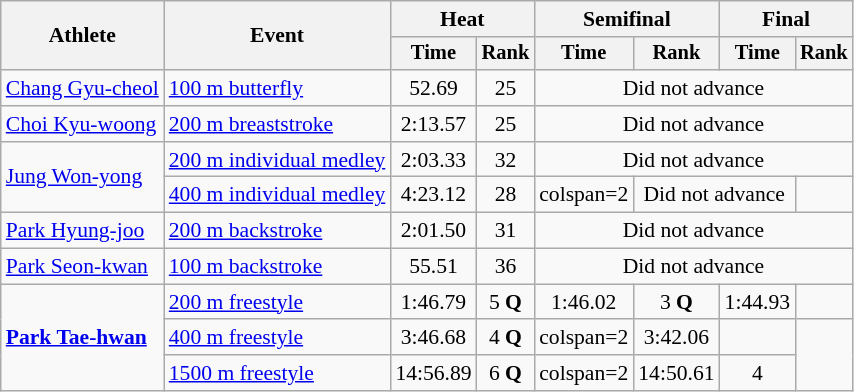<table class=wikitable style="font-size:90%">
<tr>
<th rowspan=2>Athlete</th>
<th rowspan=2>Event</th>
<th colspan="2">Heat</th>
<th colspan="2">Semifinal</th>
<th colspan="2">Final</th>
</tr>
<tr style="font-size:95%">
<th>Time</th>
<th>Rank</th>
<th>Time</th>
<th>Rank</th>
<th>Time</th>
<th>Rank</th>
</tr>
<tr align=center>
<td align=left><a href='#'>Chang Gyu-cheol</a></td>
<td align=left><a href='#'>100 m butterfly</a></td>
<td>52.69</td>
<td>25</td>
<td colspan=4>Did not advance</td>
</tr>
<tr align=center>
<td align=left><a href='#'>Choi Kyu-woong</a></td>
<td align=left><a href='#'>200 m breaststroke</a></td>
<td>2:13.57</td>
<td>25</td>
<td colspan=4>Did not advance</td>
</tr>
<tr align=center>
<td align=left rowspan=2><a href='#'>Jung Won-yong</a></td>
<td align=left><a href='#'>200 m individual medley</a></td>
<td>2:03.33</td>
<td>32</td>
<td colspan=4>Did not advance</td>
</tr>
<tr align=center>
<td align=left><a href='#'>400 m individual medley</a></td>
<td>4:23.12</td>
<td>28</td>
<td>colspan=2 </td>
<td colspan=2>Did not advance</td>
</tr>
<tr align=center>
<td align=left><a href='#'>Park Hyung-joo</a></td>
<td align=left><a href='#'>200 m backstroke</a></td>
<td>2:01.50</td>
<td>31</td>
<td colspan=4>Did not advance</td>
</tr>
<tr align=center>
<td align=left><a href='#'>Park Seon-kwan</a></td>
<td align=left><a href='#'>100 m backstroke</a></td>
<td>55.51</td>
<td>36</td>
<td colspan=4>Did not advance</td>
</tr>
<tr align=center>
<td align=left rowspan=3><strong><a href='#'>Park Tae-hwan</a></strong></td>
<td align=left><a href='#'>200 m freestyle</a></td>
<td>1:46.79</td>
<td>5 <strong>Q</strong></td>
<td>1:46.02</td>
<td>3 <strong>Q</strong></td>
<td>1:44.93</td>
<td></td>
</tr>
<tr align=center>
<td align=left><a href='#'>400 m freestyle</a></td>
<td>3:46.68</td>
<td>4 <strong>Q</strong></td>
<td>colspan=2 </td>
<td>3:42.06</td>
<td></td>
</tr>
<tr align=center>
<td align=left><a href='#'>1500 m freestyle</a></td>
<td>14:56.89</td>
<td>6 <strong>Q</strong></td>
<td>colspan=2 </td>
<td>14:50.61</td>
<td>4</td>
</tr>
</table>
